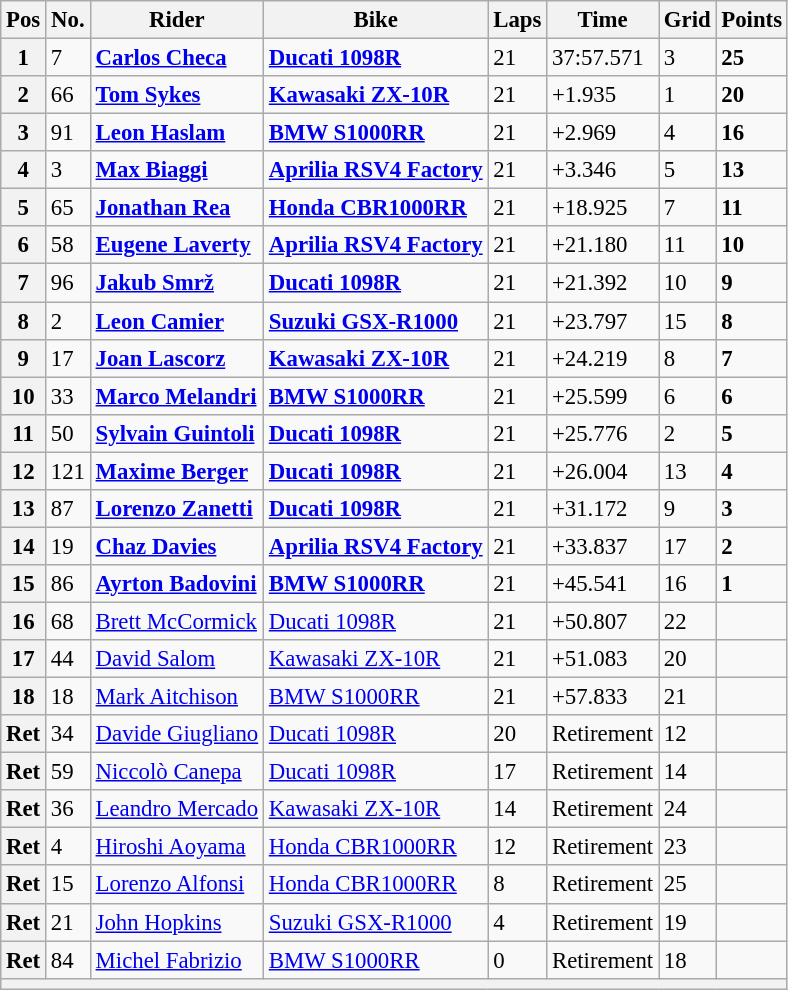<table class="wikitable" style="font-size: 95%;">
<tr>
<th>Pos</th>
<th>No.</th>
<th>Rider</th>
<th>Bike</th>
<th>Laps</th>
<th>Time</th>
<th>Grid</th>
<th>Points</th>
</tr>
<tr>
<th>1</th>
<td>7</td>
<td> <strong><a href='#'>Carlos Checa</a></strong></td>
<td><strong><a href='#'>Ducati 1098R</a></strong></td>
<td>21</td>
<td>37:57.571</td>
<td>3</td>
<td><strong>25</strong></td>
</tr>
<tr>
<th>2</th>
<td>66</td>
<td> <strong><a href='#'>Tom Sykes</a></strong></td>
<td><strong><a href='#'>Kawasaki ZX-10R</a></strong></td>
<td>21</td>
<td>+1.935</td>
<td>1</td>
<td><strong>20</strong></td>
</tr>
<tr>
<th>3</th>
<td>91</td>
<td> <strong><a href='#'>Leon Haslam</a></strong></td>
<td><strong><a href='#'>BMW S1000RR</a></strong></td>
<td>21</td>
<td>+2.969</td>
<td>4</td>
<td><strong>16</strong></td>
</tr>
<tr>
<th>4</th>
<td>3</td>
<td> <strong><a href='#'>Max Biaggi</a></strong></td>
<td><strong><a href='#'>Aprilia RSV4 Factory</a></strong></td>
<td>21</td>
<td>+3.346</td>
<td>5</td>
<td><strong>13</strong></td>
</tr>
<tr>
<th>5</th>
<td>65</td>
<td> <strong><a href='#'>Jonathan Rea</a></strong></td>
<td><strong><a href='#'>Honda CBR1000RR</a></strong></td>
<td>21</td>
<td>+18.925</td>
<td>7</td>
<td><strong>11</strong></td>
</tr>
<tr>
<th>6</th>
<td>58</td>
<td> <strong><a href='#'>Eugene Laverty</a></strong></td>
<td><strong><a href='#'>Aprilia RSV4 Factory</a></strong></td>
<td>21</td>
<td>+21.180</td>
<td>11</td>
<td><strong>10</strong></td>
</tr>
<tr>
<th>7</th>
<td>96</td>
<td> <strong><a href='#'>Jakub Smrž</a></strong></td>
<td><strong><a href='#'>Ducati 1098R</a></strong></td>
<td>21</td>
<td>+21.392</td>
<td>10</td>
<td><strong>9</strong></td>
</tr>
<tr>
<th>8</th>
<td>2</td>
<td> <strong><a href='#'>Leon Camier</a></strong></td>
<td><strong><a href='#'>Suzuki GSX-R1000</a></strong></td>
<td>21</td>
<td>+23.797</td>
<td>15</td>
<td><strong>8</strong></td>
</tr>
<tr>
<th>9</th>
<td>17</td>
<td> <strong><a href='#'>Joan Lascorz</a></strong></td>
<td><strong><a href='#'>Kawasaki ZX-10R</a></strong></td>
<td>21</td>
<td>+24.219</td>
<td>8</td>
<td><strong>7</strong></td>
</tr>
<tr>
<th>10</th>
<td>33</td>
<td> <strong><a href='#'>Marco Melandri</a></strong></td>
<td><strong><a href='#'>BMW S1000RR</a></strong></td>
<td>21</td>
<td>+25.599</td>
<td>6</td>
<td><strong>6</strong></td>
</tr>
<tr>
<th>11</th>
<td>50</td>
<td> <strong><a href='#'>Sylvain Guintoli</a></strong></td>
<td><strong><a href='#'>Ducati 1098R</a></strong></td>
<td>21</td>
<td>+25.776</td>
<td>2</td>
<td><strong>5</strong></td>
</tr>
<tr>
<th>12</th>
<td>121</td>
<td> <strong><a href='#'>Maxime Berger</a></strong></td>
<td><strong><a href='#'>Ducati 1098R</a></strong></td>
<td>21</td>
<td>+26.004</td>
<td>13</td>
<td><strong>4</strong></td>
</tr>
<tr>
<th>13</th>
<td>87</td>
<td> <strong><a href='#'>Lorenzo Zanetti</a></strong></td>
<td><strong><a href='#'>Ducati 1098R</a></strong></td>
<td>21</td>
<td>+31.172</td>
<td>9</td>
<td><strong>3</strong></td>
</tr>
<tr>
<th>14</th>
<td>19</td>
<td> <strong><a href='#'>Chaz Davies</a></strong></td>
<td><strong><a href='#'>Aprilia RSV4 Factory</a></strong></td>
<td>21</td>
<td>+33.837</td>
<td>17</td>
<td><strong>2</strong></td>
</tr>
<tr>
<th>15</th>
<td>86</td>
<td> <strong><a href='#'>Ayrton Badovini</a></strong></td>
<td><strong><a href='#'>BMW S1000RR</a></strong></td>
<td>21</td>
<td>+45.541</td>
<td>16</td>
<td><strong>1</strong></td>
</tr>
<tr>
<th>16</th>
<td>68</td>
<td> <a href='#'>Brett McCormick</a></td>
<td><a href='#'>Ducati 1098R</a></td>
<td>21</td>
<td>+50.807</td>
<td>22</td>
<td></td>
</tr>
<tr>
<th>17</th>
<td>44</td>
<td> <a href='#'>David Salom</a></td>
<td><a href='#'>Kawasaki ZX-10R</a></td>
<td>21</td>
<td>+51.083</td>
<td>20</td>
<td></td>
</tr>
<tr>
<th>18</th>
<td>18</td>
<td> <a href='#'>Mark Aitchison</a></td>
<td><a href='#'>BMW S1000RR</a></td>
<td>21</td>
<td>+57.833</td>
<td>21</td>
<td></td>
</tr>
<tr>
<th>Ret</th>
<td>34</td>
<td> <a href='#'>Davide Giugliano</a></td>
<td><a href='#'>Ducati 1098R</a></td>
<td>20</td>
<td>Retirement</td>
<td>12</td>
<td></td>
</tr>
<tr>
<th>Ret</th>
<td>59</td>
<td> <a href='#'>Niccolò Canepa</a></td>
<td><a href='#'>Ducati 1098R</a></td>
<td>17</td>
<td>Retirement</td>
<td>14</td>
<td></td>
</tr>
<tr>
<th>Ret</th>
<td>36</td>
<td> <a href='#'>Leandro Mercado</a></td>
<td><a href='#'>Kawasaki ZX-10R</a></td>
<td>14</td>
<td>Retirement</td>
<td>24</td>
<td></td>
</tr>
<tr>
<th>Ret</th>
<td>4</td>
<td> <a href='#'>Hiroshi Aoyama</a></td>
<td><a href='#'>Honda CBR1000RR</a></td>
<td>12</td>
<td>Retirement</td>
<td>23</td>
<td></td>
</tr>
<tr>
<th>Ret</th>
<td>15</td>
<td> <a href='#'>Lorenzo Alfonsi</a></td>
<td><a href='#'>Honda CBR1000RR</a></td>
<td>8</td>
<td>Retirement</td>
<td>25</td>
<td></td>
</tr>
<tr>
<th>Ret</th>
<td>21</td>
<td> <a href='#'>John Hopkins</a></td>
<td><a href='#'>Suzuki GSX-R1000</a></td>
<td>4</td>
<td>Retirement</td>
<td>19</td>
<td></td>
</tr>
<tr>
<th>Ret</th>
<td>84</td>
<td> <a href='#'>Michel Fabrizio</a></td>
<td><a href='#'>BMW S1000RR</a></td>
<td>0</td>
<td>Retirement</td>
<td>18</td>
<td></td>
</tr>
<tr>
<th colspan=8></th>
</tr>
</table>
